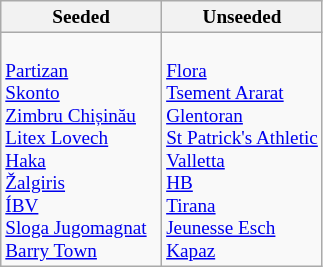<table class="wikitable" style="font-size:80%">
<tr>
<th>Seeded</th>
<th>Unseeded</th>
</tr>
<tr>
<td width=50% valign=top><br> <a href='#'>Partizan</a><br>
 <a href='#'>Skonto</a><br>
 <a href='#'>Zimbru Chișinău</a><br>
 <a href='#'>Litex Lovech</a><br>
 <a href='#'>Haka</a> <br>
 <a href='#'>Žalgiris</a><br>
 <a href='#'>ÍBV</a><br>
 <a href='#'>Sloga Jugomagnat</a><br>
 <a href='#'>Barry Town</a></td>
<td width=50% valign=top><br> <a href='#'>Flora</a><br>
 <a href='#'>Tsement Ararat</a><br>
 <a href='#'>Glentoran</a><br>
 <a href='#'>St Patrick's Athletic</a><br>
 <a href='#'>Valletta</a><br>
 <a href='#'>HB</a><br>
 <a href='#'>Tirana</a><br>
 <a href='#'>Jeunesse Esch</a><br>
 <a href='#'>Kapaz</a></td>
</tr>
</table>
